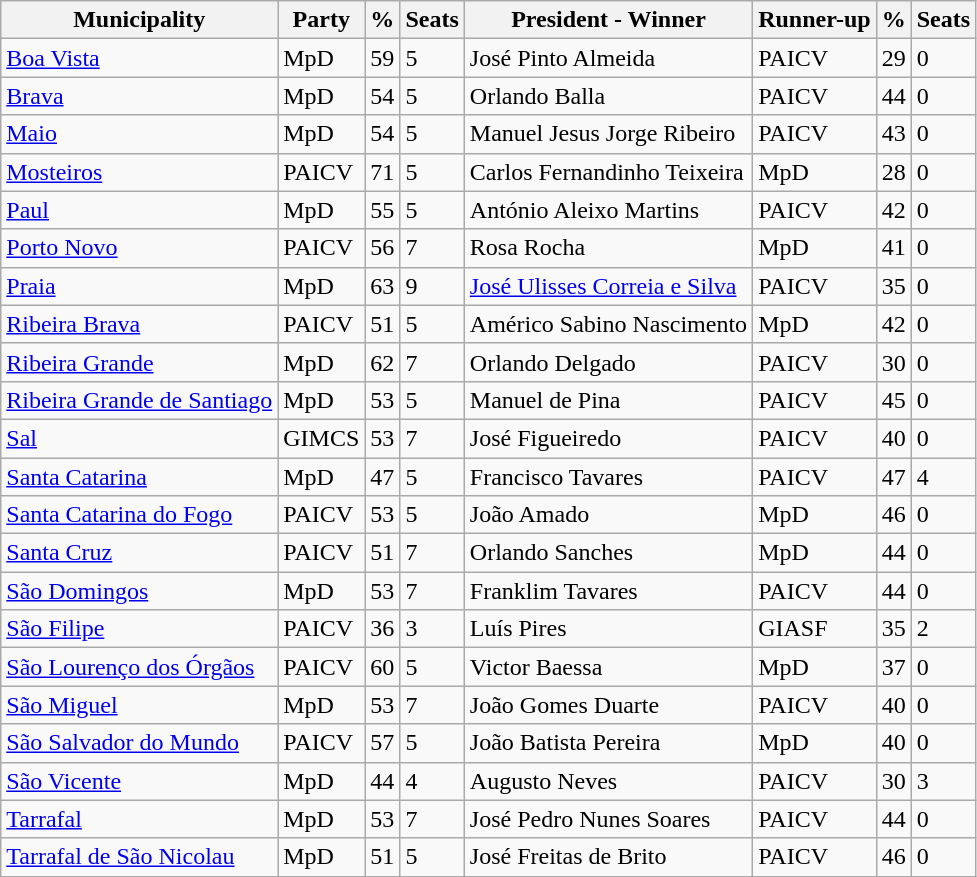<table class="wikitable sortable">
<tr>
<th>Municipality</th>
<th>Party</th>
<th>%</th>
<th>Seats</th>
<th>President - Winner</th>
<th>Runner-up</th>
<th>%</th>
<th>Seats</th>
</tr>
<tr>
<td><a href='#'>Boa Vista</a></td>
<td>MpD</td>
<td>59</td>
<td>5</td>
<td>José Pinto Almeida</td>
<td>PAICV</td>
<td>29</td>
<td>0</td>
</tr>
<tr>
<td><a href='#'>Brava</a></td>
<td>MpD</td>
<td>54</td>
<td>5</td>
<td>Orlando Balla</td>
<td>PAICV</td>
<td>44</td>
<td>0</td>
</tr>
<tr>
<td><a href='#'>Maio</a></td>
<td>MpD</td>
<td>54</td>
<td>5</td>
<td>Manuel Jesus Jorge Ribeiro</td>
<td>PAICV</td>
<td>43</td>
<td>0</td>
</tr>
<tr>
<td><a href='#'>Mosteiros</a></td>
<td>PAICV</td>
<td>71</td>
<td>5</td>
<td>Carlos Fernandinho Teixeira</td>
<td>MpD</td>
<td>28</td>
<td>0</td>
</tr>
<tr>
<td><a href='#'>Paul</a></td>
<td>MpD</td>
<td>55</td>
<td>5</td>
<td>António Aleixo Martins</td>
<td>PAICV</td>
<td>42</td>
<td>0</td>
</tr>
<tr>
<td><a href='#'>Porto Novo</a></td>
<td>PAICV</td>
<td>56</td>
<td>7</td>
<td>Rosa Rocha</td>
<td>MpD</td>
<td>41</td>
<td>0</td>
</tr>
<tr>
<td><a href='#'>Praia</a></td>
<td>MpD</td>
<td>63</td>
<td>9</td>
<td><a href='#'>José Ulisses Correia e Silva</a></td>
<td>PAICV</td>
<td>35</td>
<td>0</td>
</tr>
<tr>
<td><a href='#'>Ribeira Brava</a></td>
<td>PAICV</td>
<td>51</td>
<td>5</td>
<td>Américo Sabino Nascimento</td>
<td>MpD</td>
<td>42</td>
<td>0</td>
</tr>
<tr>
<td><a href='#'>Ribeira Grande</a></td>
<td>MpD</td>
<td>62</td>
<td>7</td>
<td>Orlando Delgado</td>
<td>PAICV</td>
<td>30</td>
<td>0</td>
</tr>
<tr>
<td><a href='#'>Ribeira Grande de Santiago</a></td>
<td>MpD</td>
<td>53</td>
<td>5</td>
<td>Manuel de Pina</td>
<td>PAICV</td>
<td>45</td>
<td>0</td>
</tr>
<tr>
<td><a href='#'>Sal</a></td>
<td>GIMCS</td>
<td>53</td>
<td>7</td>
<td>José Figueiredo</td>
<td>PAICV</td>
<td>40</td>
<td>0</td>
</tr>
<tr>
<td><a href='#'>Santa Catarina</a></td>
<td>MpD</td>
<td>47</td>
<td>5</td>
<td>Francisco Tavares</td>
<td>PAICV</td>
<td>47</td>
<td>4</td>
</tr>
<tr>
<td><a href='#'>Santa Catarina do Fogo</a></td>
<td>PAICV</td>
<td>53</td>
<td>5</td>
<td>João Amado</td>
<td>MpD</td>
<td>46</td>
<td>0</td>
</tr>
<tr>
<td><a href='#'>Santa Cruz</a></td>
<td>PAICV</td>
<td>51</td>
<td>7</td>
<td>Orlando Sanches</td>
<td>MpD</td>
<td>44</td>
<td>0</td>
</tr>
<tr>
<td><a href='#'>São Domingos</a></td>
<td>MpD</td>
<td>53</td>
<td>7</td>
<td>Franklim Tavares</td>
<td>PAICV</td>
<td>44</td>
<td>0</td>
</tr>
<tr>
<td><a href='#'>São Filipe</a></td>
<td>PAICV</td>
<td>36</td>
<td>3</td>
<td>Luís Pires</td>
<td>GIASF</td>
<td>35</td>
<td>2</td>
</tr>
<tr>
<td><a href='#'>São Lourenço dos Órgãos</a></td>
<td>PAICV</td>
<td>60</td>
<td>5</td>
<td>Victor Baessa</td>
<td>MpD</td>
<td>37</td>
<td>0</td>
</tr>
<tr>
<td><a href='#'>São Miguel</a></td>
<td>MpD</td>
<td>53</td>
<td>7</td>
<td>João Gomes Duarte</td>
<td>PAICV</td>
<td>40</td>
<td>0</td>
</tr>
<tr>
<td><a href='#'>São Salvador do Mundo</a></td>
<td>PAICV</td>
<td>57</td>
<td>5</td>
<td>João Batista Pereira</td>
<td>MpD</td>
<td>40</td>
<td>0</td>
</tr>
<tr>
<td><a href='#'>São Vicente</a></td>
<td>MpD</td>
<td>44</td>
<td>4</td>
<td>Augusto Neves</td>
<td>PAICV</td>
<td>30</td>
<td>3</td>
</tr>
<tr>
<td><a href='#'>Tarrafal</a></td>
<td>MpD</td>
<td>53</td>
<td>7</td>
<td>José Pedro Nunes Soares</td>
<td>PAICV</td>
<td>44</td>
<td>0</td>
</tr>
<tr>
<td><a href='#'>Tarrafal de São Nicolau</a></td>
<td>MpD</td>
<td>51</td>
<td>5</td>
<td>José Freitas de Brito</td>
<td>PAICV</td>
<td>46</td>
<td>0</td>
</tr>
</table>
